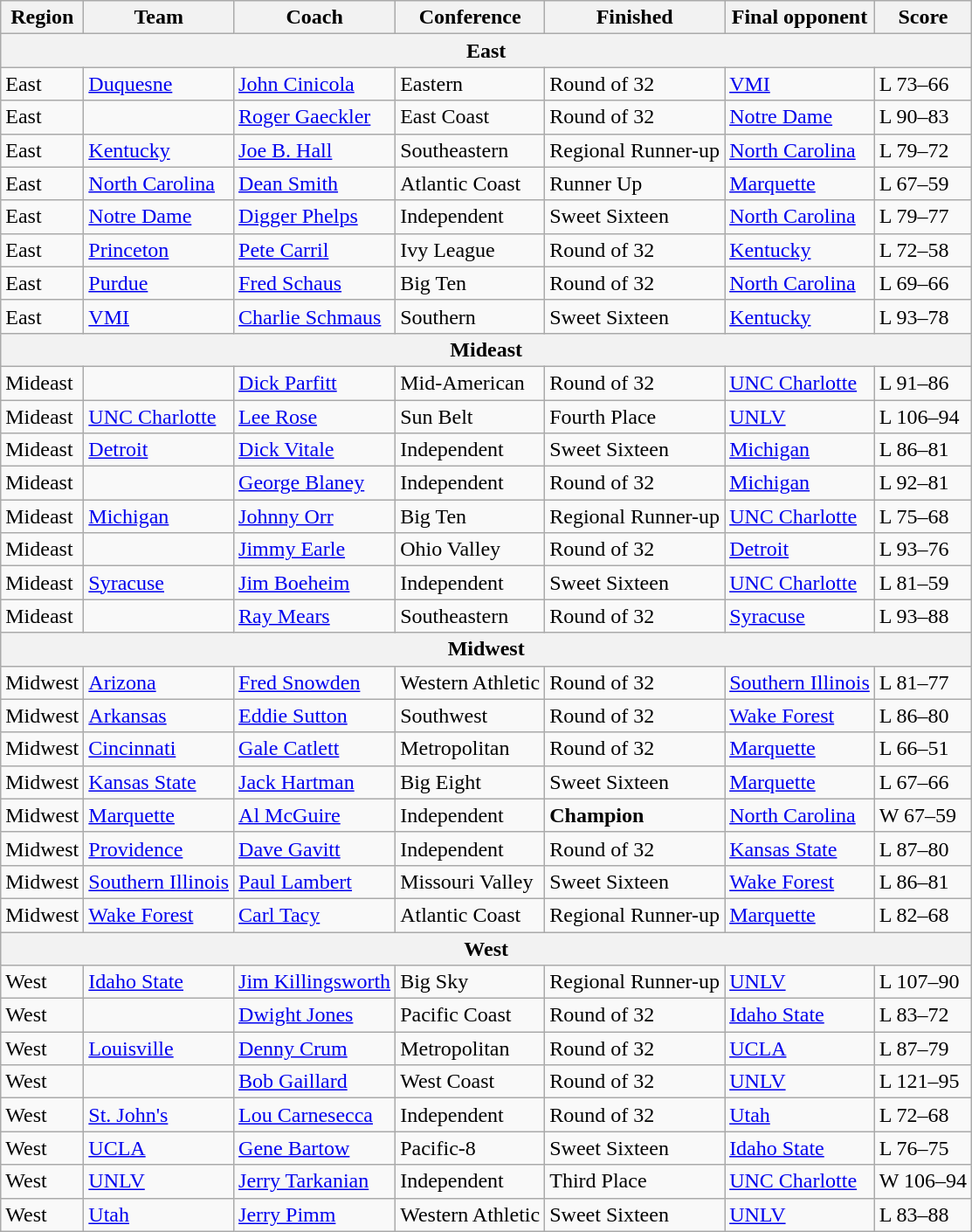<table class=wikitable>
<tr>
<th>Region</th>
<th>Team</th>
<th>Coach</th>
<th>Conference</th>
<th>Finished</th>
<th>Final opponent</th>
<th>Score</th>
</tr>
<tr>
<th colspan=7>East</th>
</tr>
<tr>
<td>East</td>
<td><a href='#'>Duquesne</a></td>
<td><a href='#'>John Cinicola</a></td>
<td>Eastern</td>
<td>Round of 32</td>
<td><a href='#'>VMI</a></td>
<td>L 73–66</td>
</tr>
<tr>
<td>East</td>
<td></td>
<td><a href='#'>Roger Gaeckler</a></td>
<td>East Coast</td>
<td>Round of 32</td>
<td><a href='#'>Notre Dame</a></td>
<td>L 90–83</td>
</tr>
<tr>
<td>East</td>
<td><a href='#'>Kentucky</a></td>
<td><a href='#'>Joe B. Hall</a></td>
<td>Southeastern</td>
<td>Regional Runner-up</td>
<td><a href='#'>North Carolina</a></td>
<td>L 79–72</td>
</tr>
<tr>
<td>East</td>
<td><a href='#'>North Carolina</a></td>
<td><a href='#'>Dean Smith</a></td>
<td>Atlantic Coast</td>
<td>Runner Up</td>
<td><a href='#'>Marquette</a></td>
<td>L 67–59</td>
</tr>
<tr>
<td>East</td>
<td><a href='#'>Notre Dame</a></td>
<td><a href='#'>Digger Phelps</a></td>
<td>Independent</td>
<td>Sweet Sixteen</td>
<td><a href='#'>North Carolina</a></td>
<td>L 79–77</td>
</tr>
<tr>
<td>East</td>
<td><a href='#'>Princeton</a></td>
<td><a href='#'>Pete Carril</a></td>
<td>Ivy League</td>
<td>Round of 32</td>
<td><a href='#'>Kentucky</a></td>
<td>L 72–58</td>
</tr>
<tr>
<td>East</td>
<td><a href='#'>Purdue</a></td>
<td><a href='#'>Fred Schaus</a></td>
<td>Big Ten</td>
<td>Round of 32</td>
<td><a href='#'>North Carolina</a></td>
<td>L 69–66</td>
</tr>
<tr>
<td>East</td>
<td><a href='#'>VMI</a></td>
<td><a href='#'>Charlie Schmaus</a></td>
<td>Southern</td>
<td>Sweet Sixteen</td>
<td><a href='#'>Kentucky</a></td>
<td>L 93–78</td>
</tr>
<tr>
<th colspan=7>Mideast</th>
</tr>
<tr>
<td>Mideast</td>
<td></td>
<td><a href='#'>Dick Parfitt</a></td>
<td>Mid-American</td>
<td>Round of 32</td>
<td><a href='#'>UNC Charlotte</a></td>
<td>L 91–86</td>
</tr>
<tr>
<td>Mideast</td>
<td><a href='#'>UNC Charlotte</a></td>
<td><a href='#'>Lee Rose</a></td>
<td>Sun Belt</td>
<td>Fourth Place</td>
<td><a href='#'>UNLV</a></td>
<td>L 106–94</td>
</tr>
<tr>
<td>Mideast</td>
<td><a href='#'>Detroit</a></td>
<td><a href='#'>Dick Vitale</a></td>
<td>Independent</td>
<td>Sweet Sixteen</td>
<td><a href='#'>Michigan</a></td>
<td>L 86–81</td>
</tr>
<tr>
<td>Mideast</td>
<td></td>
<td><a href='#'>George Blaney</a></td>
<td>Independent</td>
<td>Round of 32</td>
<td><a href='#'>Michigan</a></td>
<td>L 92–81</td>
</tr>
<tr>
<td>Mideast</td>
<td><a href='#'>Michigan</a></td>
<td><a href='#'>Johnny Orr</a></td>
<td>Big Ten</td>
<td>Regional Runner-up</td>
<td><a href='#'>UNC Charlotte</a></td>
<td>L 75–68</td>
</tr>
<tr>
<td>Mideast</td>
<td></td>
<td><a href='#'>Jimmy Earle</a></td>
<td>Ohio Valley</td>
<td>Round of 32</td>
<td><a href='#'>Detroit</a></td>
<td>L 93–76</td>
</tr>
<tr>
<td>Mideast</td>
<td><a href='#'>Syracuse</a></td>
<td><a href='#'>Jim Boeheim</a></td>
<td>Independent</td>
<td>Sweet Sixteen</td>
<td><a href='#'>UNC Charlotte</a></td>
<td>L 81–59</td>
</tr>
<tr>
<td>Mideast</td>
<td></td>
<td><a href='#'>Ray Mears</a></td>
<td>Southeastern</td>
<td>Round of 32</td>
<td><a href='#'>Syracuse</a></td>
<td>L 93–88</td>
</tr>
<tr>
<th colspan=7>Midwest</th>
</tr>
<tr>
<td>Midwest</td>
<td><a href='#'>Arizona</a></td>
<td><a href='#'>Fred Snowden</a></td>
<td>Western Athletic</td>
<td>Round of 32</td>
<td><a href='#'>Southern Illinois</a></td>
<td>L 81–77</td>
</tr>
<tr>
<td>Midwest</td>
<td><a href='#'>Arkansas</a></td>
<td><a href='#'>Eddie Sutton</a></td>
<td>Southwest</td>
<td>Round of 32</td>
<td><a href='#'>Wake Forest</a></td>
<td>L 86–80</td>
</tr>
<tr>
<td>Midwest</td>
<td><a href='#'>Cincinnati</a></td>
<td><a href='#'>Gale Catlett</a></td>
<td>Metropolitan</td>
<td>Round of 32</td>
<td><a href='#'>Marquette</a></td>
<td>L 66–51</td>
</tr>
<tr>
<td>Midwest</td>
<td><a href='#'>Kansas State</a></td>
<td><a href='#'>Jack Hartman</a></td>
<td>Big Eight</td>
<td>Sweet Sixteen</td>
<td><a href='#'>Marquette</a></td>
<td>L 67–66</td>
</tr>
<tr>
<td>Midwest</td>
<td><a href='#'>Marquette</a></td>
<td><a href='#'>Al McGuire</a></td>
<td>Independent</td>
<td><strong>Champion</strong></td>
<td><a href='#'>North Carolina</a></td>
<td>W 67–59</td>
</tr>
<tr>
<td>Midwest</td>
<td><a href='#'>Providence</a></td>
<td><a href='#'>Dave Gavitt</a></td>
<td>Independent</td>
<td>Round of 32</td>
<td><a href='#'>Kansas State</a></td>
<td>L 87–80</td>
</tr>
<tr>
<td>Midwest</td>
<td><a href='#'>Southern Illinois</a></td>
<td><a href='#'>Paul Lambert</a></td>
<td>Missouri Valley</td>
<td>Sweet Sixteen</td>
<td><a href='#'>Wake Forest</a></td>
<td>L 86–81</td>
</tr>
<tr>
<td>Midwest</td>
<td><a href='#'>Wake Forest</a></td>
<td><a href='#'>Carl Tacy</a></td>
<td>Atlantic Coast</td>
<td>Regional Runner-up</td>
<td><a href='#'>Marquette</a></td>
<td>L 82–68</td>
</tr>
<tr>
<th colspan=7>West</th>
</tr>
<tr>
<td>West</td>
<td><a href='#'>Idaho State</a></td>
<td><a href='#'>Jim Killingsworth</a></td>
<td>Big Sky</td>
<td>Regional Runner-up</td>
<td><a href='#'>UNLV</a></td>
<td>L 107–90</td>
</tr>
<tr>
<td>West</td>
<td></td>
<td><a href='#'>Dwight Jones</a></td>
<td>Pacific Coast</td>
<td>Round of 32</td>
<td><a href='#'>Idaho State</a></td>
<td>L 83–72</td>
</tr>
<tr>
<td>West</td>
<td><a href='#'>Louisville</a></td>
<td><a href='#'>Denny Crum</a></td>
<td>Metropolitan</td>
<td>Round of 32</td>
<td><a href='#'>UCLA</a></td>
<td>L 87–79</td>
</tr>
<tr>
<td>West</td>
<td></td>
<td><a href='#'>Bob Gaillard</a></td>
<td>West Coast</td>
<td>Round of 32</td>
<td><a href='#'>UNLV</a></td>
<td>L 121–95</td>
</tr>
<tr>
<td>West</td>
<td><a href='#'>St. John's</a></td>
<td><a href='#'>Lou Carnesecca</a></td>
<td>Independent</td>
<td>Round of 32</td>
<td><a href='#'>Utah</a></td>
<td>L 72–68</td>
</tr>
<tr>
<td>West</td>
<td><a href='#'>UCLA</a></td>
<td><a href='#'>Gene Bartow</a></td>
<td>Pacific-8</td>
<td>Sweet Sixteen</td>
<td><a href='#'>Idaho State</a></td>
<td>L 76–75</td>
</tr>
<tr>
<td>West</td>
<td><a href='#'>UNLV</a></td>
<td><a href='#'>Jerry Tarkanian</a></td>
<td>Independent</td>
<td>Third Place</td>
<td><a href='#'>UNC Charlotte</a></td>
<td>W 106–94</td>
</tr>
<tr>
<td>West</td>
<td><a href='#'>Utah</a></td>
<td><a href='#'>Jerry Pimm</a></td>
<td>Western Athletic</td>
<td>Sweet Sixteen</td>
<td><a href='#'>UNLV</a></td>
<td>L 83–88</td>
</tr>
</table>
